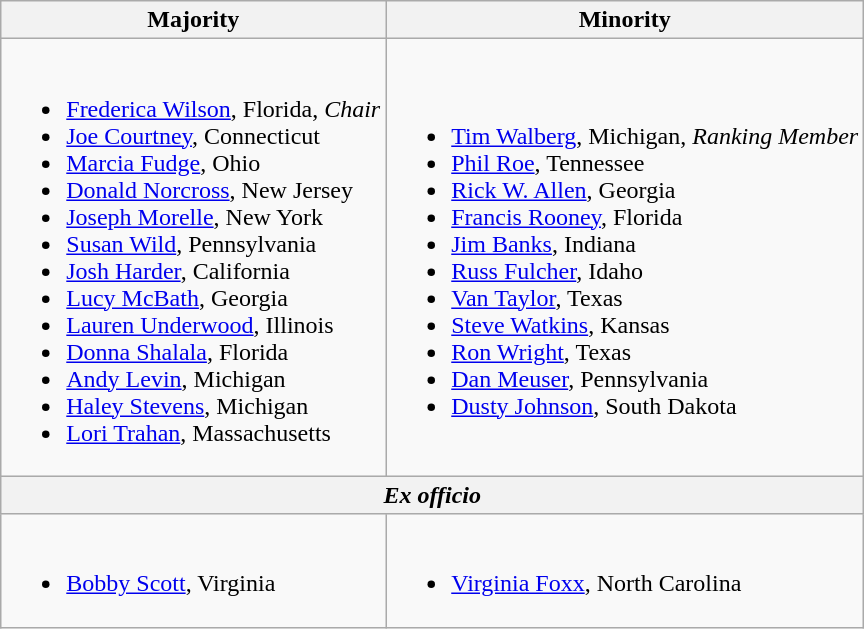<table class=wikitable>
<tr>
<th>Majority</th>
<th>Minority</th>
</tr>
<tr>
<td><br><ul><li><a href='#'>Frederica Wilson</a>, Florida, <em>Chair</em></li><li><a href='#'>Joe Courtney</a>, Connecticut</li><li><a href='#'>Marcia Fudge</a>, Ohio</li><li><a href='#'>Donald Norcross</a>, New Jersey</li><li><a href='#'>Joseph Morelle</a>, New York</li><li><a href='#'>Susan Wild</a>, Pennsylvania</li><li><a href='#'>Josh Harder</a>, California</li><li><a href='#'>Lucy McBath</a>, Georgia</li><li><a href='#'>Lauren Underwood</a>, Illinois</li><li><a href='#'>Donna Shalala</a>, Florida</li><li><a href='#'>Andy Levin</a>, Michigan</li><li><a href='#'>Haley Stevens</a>, Michigan</li><li><a href='#'>Lori Trahan</a>, Massachusetts</li></ul></td>
<td><br><ul><li><a href='#'>Tim Walberg</a>, Michigan, <em>Ranking Member</em></li><li><a href='#'>Phil Roe</a>, Tennessee</li><li><a href='#'>Rick W. Allen</a>, Georgia</li><li><a href='#'>Francis Rooney</a>, Florida</li><li><a href='#'>Jim Banks</a>, Indiana</li><li><a href='#'>Russ Fulcher</a>, Idaho</li><li><a href='#'>Van Taylor</a>, Texas</li><li><a href='#'>Steve Watkins</a>, Kansas</li><li><a href='#'>Ron Wright</a>, Texas</li><li><a href='#'>Dan Meuser</a>, Pennsylvania</li><li><a href='#'>Dusty Johnson</a>, South Dakota</li></ul></td>
</tr>
<tr>
<th colspan=2><em>Ex officio</em></th>
</tr>
<tr>
<td><br><ul><li><a href='#'>Bobby Scott</a>, Virginia</li></ul></td>
<td><br><ul><li><a href='#'>Virginia Foxx</a>, North Carolina</li></ul></td>
</tr>
</table>
